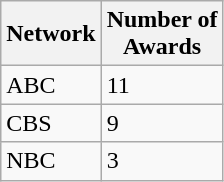<table class="wikitable">
<tr>
<th>Network</th>
<th>Number of<br>Awards</th>
</tr>
<tr>
<td>ABC</td>
<td>11</td>
</tr>
<tr>
<td>CBS</td>
<td>9</td>
</tr>
<tr>
<td>NBC</td>
<td>3</td>
</tr>
</table>
